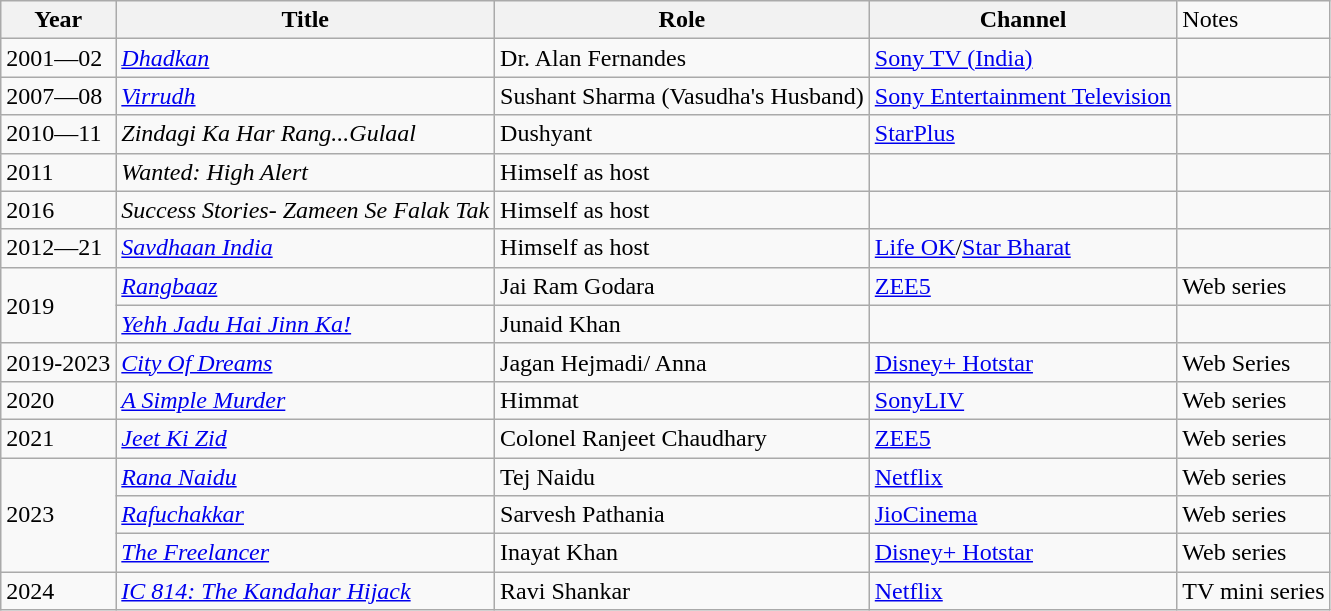<table class="wikitable sortable">
<tr>
<th>Year</th>
<th>Title</th>
<th>Role</th>
<th>Channel</th>
<td>Notes</td>
</tr>
<tr>
<td>2001—02</td>
<td><em><a href='#'>Dhadkan</a></em></td>
<td>Dr. Alan Fernandes</td>
<td><a href='#'>Sony TV (India)</a></td>
<td></td>
</tr>
<tr>
<td>2007—08</td>
<td><em><a href='#'>Virrudh</a></em></td>
<td>Sushant Sharma (Vasudha's Husband)</td>
<td><a href='#'>Sony Entertainment Television</a></td>
<td></td>
</tr>
<tr>
<td>2010—11</td>
<td><em>Zindagi Ka Har Rang...Gulaal</em></td>
<td>Dushyant</td>
<td><a href='#'>StarPlus</a></td>
<td></td>
</tr>
<tr>
<td>2011</td>
<td><em>Wanted: High Alert</em></td>
<td>Himself as host</td>
<td></td>
<td></td>
</tr>
<tr>
<td>2016</td>
<td><em>Success Stories- Zameen Se Falak Tak</em></td>
<td>Himself as host</td>
<td></td>
<td></td>
</tr>
<tr>
<td>2012—21</td>
<td><em><a href='#'>Savdhaan India</a></em></td>
<td>Himself as host</td>
<td><a href='#'>Life OK</a>/<a href='#'>Star Bharat</a></td>
<td></td>
</tr>
<tr>
<td rowspan="2">2019</td>
<td><em><a href='#'>Rangbaaz</a></em></td>
<td>Jai Ram Godara</td>
<td><a href='#'>ZEE5</a></td>
<td>Web series</td>
</tr>
<tr>
<td><em><a href='#'>Yehh Jadu Hai Jinn Ka!</a></em></td>
<td>Junaid Khan</td>
<td></td>
<td></td>
</tr>
<tr>
<td>2019-2023</td>
<td><em><a href='#'>City Of Dreams</a></em></td>
<td>Jagan Hejmadi/ Anna</td>
<td><a href='#'>Disney+ Hotstar</a></td>
<td>Web Series</td>
</tr>
<tr>
<td>2020</td>
<td><em><a href='#'>A Simple Murder</a></em></td>
<td>Himmat</td>
<td><a href='#'>SonyLIV</a></td>
<td>Web series</td>
</tr>
<tr>
<td>2021</td>
<td><em><a href='#'>Jeet Ki Zid</a></em></td>
<td>Colonel Ranjeet Chaudhary</td>
<td><a href='#'>ZEE5</a></td>
<td>Web series</td>
</tr>
<tr>
<td rowspan="3">2023</td>
<td><em><a href='#'>Rana Naidu</a></em></td>
<td>Tej Naidu</td>
<td><a href='#'>Netflix</a></td>
<td>Web series</td>
</tr>
<tr>
<td><em><a href='#'>Rafuchakkar</a></em></td>
<td>Sarvesh Pathania</td>
<td><a href='#'>JioCinema</a></td>
<td>Web series</td>
</tr>
<tr>
<td><em><a href='#'>The Freelancer</a></em></td>
<td>Inayat Khan</td>
<td><a href='#'>Disney+ Hotstar</a></td>
<td>Web series</td>
</tr>
<tr>
<td>2024</td>
<td><em><a href='#'>IC 814: The Kandahar Hijack</a></em></td>
<td>Ravi Shankar</td>
<td><a href='#'>Netflix</a></td>
<td>TV mini series</td>
</tr>
</table>
